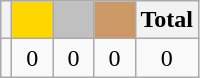<table class="wikitable">
<tr>
<th></th>
<th style="background-color:gold">        </th>
<th style="background-color:silver">      </th>
<th style="background-color:#CC9966">      </th>
<th>Total</th>
</tr>
<tr align="center">
<td></td>
<td>0</td>
<td>0</td>
<td>0</td>
<td>0</td>
</tr>
</table>
